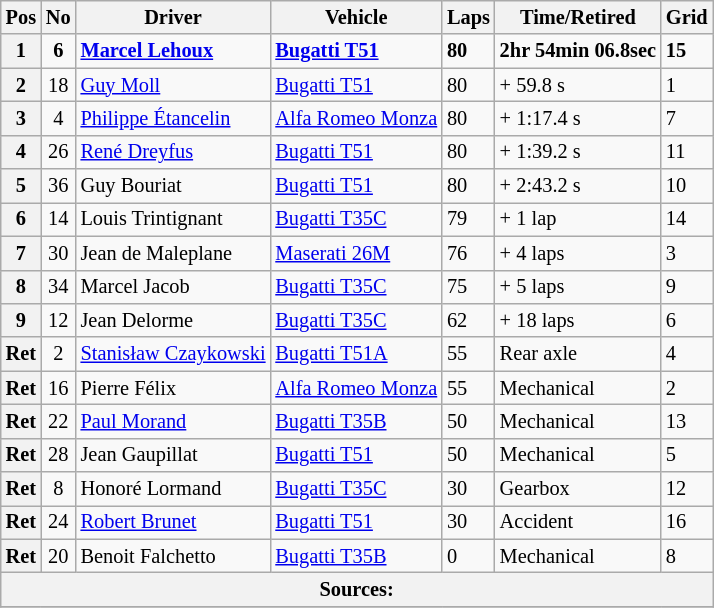<table class="wikitable" style="font-size: 85%;">
<tr>
<th>Pos</th>
<th>No</th>
<th>Driver</th>
<th>Vehicle</th>
<th>Laps</th>
<th>Time/Retired</th>
<th>Grid</th>
</tr>
<tr>
<th>1</th>
<td align="center"><strong>6</strong></td>
<td> <strong><a href='#'>Marcel Lehoux</a></strong></td>
<td><strong><a href='#'>Bugatti T51</a></strong></td>
<td><strong>80</strong></td>
<td><strong>2hr 54min 06.8sec</strong></td>
<td><strong>15</strong></td>
</tr>
<tr>
<th>2</th>
<td align="center">18</td>
<td> <a href='#'>Guy Moll</a></td>
<td><a href='#'>Bugatti T51</a></td>
<td>80</td>
<td>+ 59.8 s</td>
<td>1</td>
</tr>
<tr>
<th>3</th>
<td align="center">4</td>
<td> <a href='#'>Philippe Étancelin</a></td>
<td><a href='#'>Alfa Romeo Monza</a></td>
<td>80</td>
<td>+ 1:17.4 s</td>
<td>7</td>
</tr>
<tr>
<th>4</th>
<td align="center">26</td>
<td> <a href='#'>René Dreyfus</a></td>
<td><a href='#'>Bugatti T51</a></td>
<td>80</td>
<td>+ 1:39.2 s</td>
<td>11</td>
</tr>
<tr>
<th>5</th>
<td align="center">36</td>
<td> Guy Bouriat</td>
<td><a href='#'>Bugatti T51</a></td>
<td>80</td>
<td>+ 2:43.2 s</td>
<td>10</td>
</tr>
<tr>
<th>6</th>
<td align="center">14</td>
<td> Louis Trintignant</td>
<td><a href='#'>Bugatti T35C</a></td>
<td>79</td>
<td>+ 1 lap</td>
<td>14</td>
</tr>
<tr>
<th>7</th>
<td align="center">30</td>
<td> Jean de Maleplane</td>
<td><a href='#'>Maserati 26M</a></td>
<td>76</td>
<td>+ 4 laps</td>
<td>3</td>
</tr>
<tr>
<th>8</th>
<td align="center">34</td>
<td> Marcel Jacob</td>
<td><a href='#'>Bugatti T35C</a></td>
<td>75</td>
<td>+ 5 laps</td>
<td>9</td>
</tr>
<tr>
<th>9</th>
<td align="center">12</td>
<td> Jean Delorme</td>
<td><a href='#'>Bugatti T35C</a></td>
<td>62</td>
<td>+ 18 laps</td>
<td>6</td>
</tr>
<tr>
<th>Ret</th>
<td align="center">2</td>
<td> <a href='#'>Stanisław Czaykowski</a></td>
<td><a href='#'>Bugatti T51A</a></td>
<td>55</td>
<td>Rear axle</td>
<td>4</td>
</tr>
<tr>
<th>Ret</th>
<td align="center">16</td>
<td> Pierre Félix</td>
<td><a href='#'>Alfa Romeo Monza</a></td>
<td>55</td>
<td>Mechanical</td>
<td>2</td>
</tr>
<tr>
<th>Ret</th>
<td align="center">22</td>
<td> <a href='#'>Paul Morand</a></td>
<td><a href='#'>Bugatti T35B</a></td>
<td>50</td>
<td>Mechanical</td>
<td>13</td>
</tr>
<tr>
<th>Ret</th>
<td align="center">28</td>
<td> Jean Gaupillat</td>
<td><a href='#'>Bugatti T51</a></td>
<td>50</td>
<td>Mechanical</td>
<td>5</td>
</tr>
<tr>
<th>Ret</th>
<td align="center">8</td>
<td> Honoré Lormand</td>
<td><a href='#'>Bugatti T35C</a></td>
<td>30</td>
<td>Gearbox</td>
<td>12</td>
</tr>
<tr>
<th>Ret</th>
<td align="center">24</td>
<td> <a href='#'>Robert Brunet</a></td>
<td><a href='#'>Bugatti T51</a></td>
<td>30</td>
<td>Accident</td>
<td>16</td>
</tr>
<tr>
<th>Ret</th>
<td align="center">20</td>
<td> Benoit Falchetto</td>
<td><a href='#'>Bugatti T35B</a></td>
<td>0</td>
<td>Mechanical</td>
<td>8</td>
</tr>
<tr>
<th colspan="8">Sources: </th>
</tr>
<tr>
</tr>
</table>
